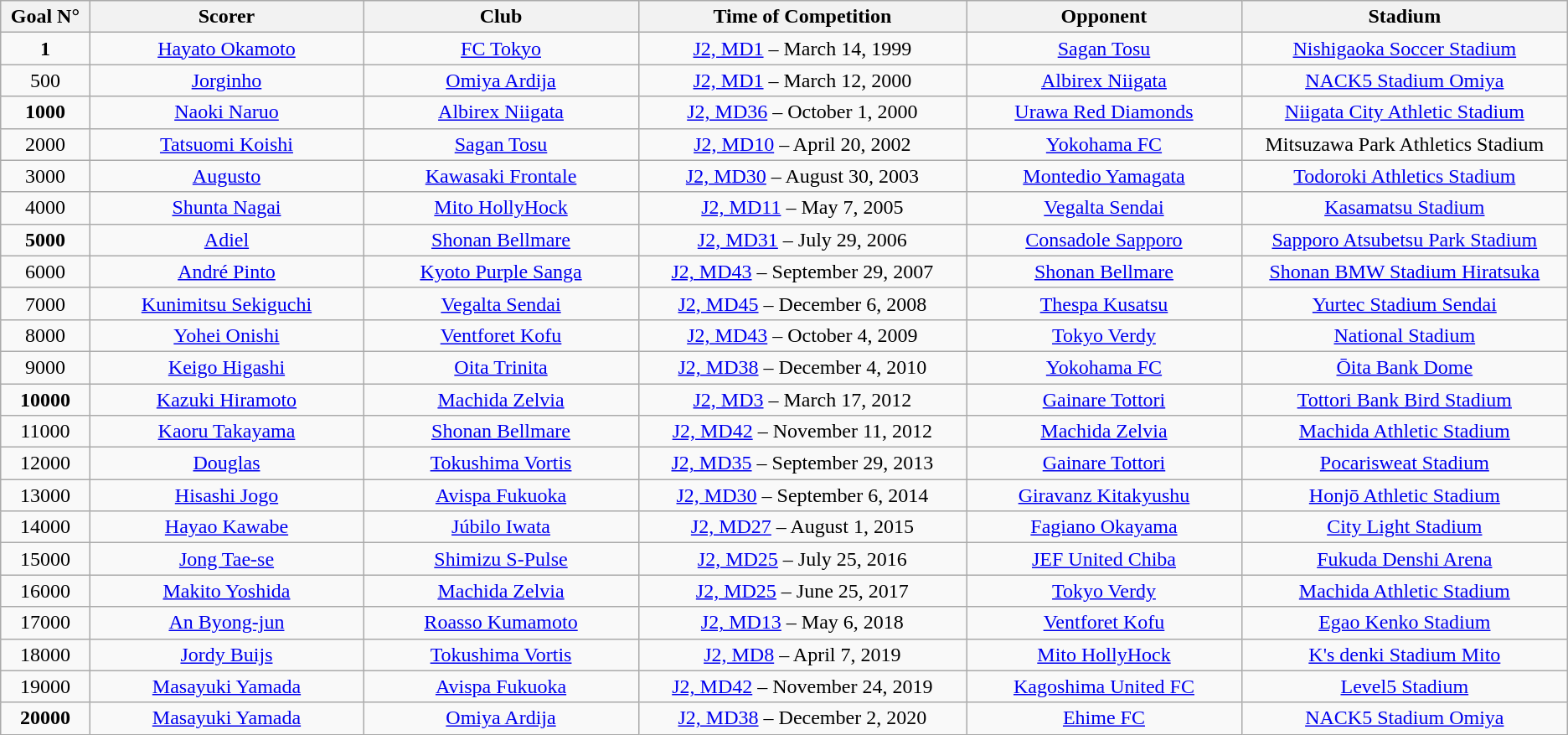<table class="wikitable" style="text-align:center;">
<tr>
<th width=70px>Goal N°</th>
<th style="width:250px;">Scorer</th>
<th style="width:250px;">Club</th>
<th style="width:300px;">Time of Competition</th>
<th style="width:250px;">Opponent</th>
<th style="width:300px;">Stadium</th>
</tr>
<tr>
<td><strong>1</strong></td>
<td><a href='#'>Hayato Okamoto</a></td>
<td><a href='#'>FC Tokyo</a></td>
<td><a href='#'>J2, MD1</a> – March 14, 1999</td>
<td><a href='#'>Sagan Tosu</a></td>
<td><a href='#'>Nishigaoka Soccer Stadium</a></td>
</tr>
<tr>
<td>500</td>
<td> <a href='#'>Jorginho</a></td>
<td><a href='#'>Omiya Ardija</a></td>
<td><a href='#'>J2, MD1</a> – March 12, 2000</td>
<td><a href='#'>Albirex Niigata</a></td>
<td><a href='#'>NACK5 Stadium Omiya</a></td>
</tr>
<tr>
<td><strong>1000</strong></td>
<td><a href='#'>Naoki Naruo</a></td>
<td><a href='#'>Albirex Niigata</a></td>
<td><a href='#'>J2, MD36</a> – October 1, 2000</td>
<td><a href='#'>Urawa Red Diamonds</a></td>
<td><a href='#'>Niigata City Athletic Stadium</a></td>
</tr>
<tr>
<td>2000</td>
<td><a href='#'>Tatsuomi Koishi</a></td>
<td><a href='#'>Sagan Tosu</a></td>
<td><a href='#'>J2, MD10</a> – April 20, 2002</td>
<td><a href='#'>Yokohama FC</a></td>
<td>Mitsuzawa Park Athletics Stadium</td>
</tr>
<tr>
<td>3000</td>
<td><a href='#'>Augusto</a></td>
<td><a href='#'>Kawasaki Frontale</a></td>
<td><a href='#'>J2, MD30</a> – August 30, 2003</td>
<td><a href='#'>Montedio Yamagata</a></td>
<td><a href='#'>Todoroki Athletics Stadium</a></td>
</tr>
<tr>
<td>4000</td>
<td><a href='#'>Shunta Nagai</a></td>
<td><a href='#'>Mito HollyHock</a></td>
<td><a href='#'>J2, MD11</a> – May 7, 2005</td>
<td><a href='#'>Vegalta Sendai</a></td>
<td><a href='#'>Kasamatsu Stadium</a></td>
</tr>
<tr>
<td><strong>5000</strong></td>
<td> <a href='#'>Adiel</a></td>
<td><a href='#'>Shonan Bellmare</a></td>
<td><a href='#'>J2, MD31</a> – July 29, 2006</td>
<td><a href='#'>Consadole Sapporo</a></td>
<td><a href='#'>Sapporo Atsubetsu Park Stadium</a></td>
</tr>
<tr>
<td>6000</td>
<td> <a href='#'>André Pinto</a></td>
<td><a href='#'>Kyoto Purple Sanga</a></td>
<td><a href='#'>J2, MD43</a> – September 29, 2007</td>
<td><a href='#'>Shonan Bellmare</a></td>
<td><a href='#'>Shonan BMW Stadium Hiratsuka</a></td>
</tr>
<tr>
<td>7000</td>
<td><a href='#'>Kunimitsu Sekiguchi</a></td>
<td><a href='#'>Vegalta Sendai</a></td>
<td><a href='#'>J2, MD45</a> – December 6, 2008</td>
<td><a href='#'>Thespa Kusatsu</a></td>
<td><a href='#'>Yurtec Stadium Sendai</a></td>
</tr>
<tr>
<td>8000</td>
<td><a href='#'>Yohei Onishi</a></td>
<td><a href='#'>Ventforet Kofu</a></td>
<td><a href='#'>J2, MD43</a> – October 4, 2009</td>
<td><a href='#'>Tokyo Verdy</a></td>
<td><a href='#'>National Stadium</a></td>
</tr>
<tr>
<td>9000</td>
<td><a href='#'>Keigo Higashi</a></td>
<td><a href='#'>Oita Trinita</a></td>
<td><a href='#'>J2, MD38</a> – December 4, 2010</td>
<td><a href='#'>Yokohama FC</a></td>
<td><a href='#'>Ōita Bank Dome</a></td>
</tr>
<tr>
<td><strong>10000</strong></td>
<td><a href='#'>Kazuki Hiramoto</a></td>
<td><a href='#'>Machida Zelvia</a></td>
<td><a href='#'>J2, MD3</a> – March 17, 2012</td>
<td><a href='#'>Gainare Tottori</a></td>
<td><a href='#'>Tottori Bank Bird Stadium</a></td>
</tr>
<tr>
<td>11000</td>
<td><a href='#'>Kaoru Takayama</a></td>
<td><a href='#'>Shonan Bellmare</a></td>
<td><a href='#'>J2, MD42</a> – November 11, 2012</td>
<td><a href='#'>Machida Zelvia</a></td>
<td><a href='#'>Machida Athletic Stadium</a></td>
</tr>
<tr>
<td>12000</td>
<td> <a href='#'>Douglas</a></td>
<td><a href='#'>Tokushima Vortis</a></td>
<td><a href='#'>J2, MD35</a> – September 29, 2013</td>
<td><a href='#'>Gainare Tottori</a></td>
<td><a href='#'>Pocarisweat Stadium</a></td>
</tr>
<tr>
<td>13000</td>
<td><a href='#'>Hisashi Jogo</a></td>
<td><a href='#'>Avispa Fukuoka</a></td>
<td><a href='#'>J2, MD30</a> – September 6, 2014</td>
<td><a href='#'>Giravanz Kitakyushu</a></td>
<td><a href='#'>Honjō Athletic Stadium</a></td>
</tr>
<tr>
<td>14000</td>
<td><a href='#'>Hayao Kawabe</a></td>
<td><a href='#'>Júbilo Iwata</a></td>
<td><a href='#'>J2, MD27</a> – August 1, 2015</td>
<td><a href='#'>Fagiano Okayama</a></td>
<td><a href='#'>City Light Stadium</a></td>
</tr>
<tr>
<td>15000</td>
<td> <a href='#'>Jong Tae-se</a></td>
<td><a href='#'>Shimizu S-Pulse</a></td>
<td><a href='#'>J2, MD25</a> – July 25, 2016</td>
<td><a href='#'>JEF United Chiba</a></td>
<td><a href='#'>Fukuda Denshi Arena</a></td>
</tr>
<tr>
<td>16000</td>
<td><a href='#'>Makito Yoshida</a></td>
<td><a href='#'>Machida Zelvia</a></td>
<td><a href='#'>J2, MD25</a> – June 25, 2017</td>
<td><a href='#'>Tokyo Verdy</a></td>
<td><a href='#'>Machida Athletic Stadium</a></td>
</tr>
<tr>
<td>17000</td>
<td> <a href='#'>An Byong-jun</a></td>
<td><a href='#'>Roasso Kumamoto</a></td>
<td><a href='#'>J2, MD13</a> – May 6, 2018</td>
<td><a href='#'>Ventforet Kofu</a></td>
<td><a href='#'>Egao Kenko Stadium</a></td>
</tr>
<tr>
<td>18000</td>
<td> <a href='#'>Jordy Buijs</a></td>
<td><a href='#'>Tokushima Vortis</a></td>
<td><a href='#'>J2, MD8</a> – April 7, 2019</td>
<td><a href='#'>Mito HollyHock</a></td>
<td><a href='#'>K's denki Stadium Mito</a></td>
</tr>
<tr>
<td>19000</td>
<td><a href='#'>Masayuki Yamada</a></td>
<td><a href='#'>Avispa Fukuoka</a></td>
<td><a href='#'>J2, MD42</a> – November 24, 2019</td>
<td><a href='#'>Kagoshima United FC</a></td>
<td><a href='#'>Level5 Stadium</a></td>
</tr>
<tr>
<td><strong>20000</strong></td>
<td><a href='#'>Masayuki Yamada</a></td>
<td><a href='#'>Omiya Ardija</a></td>
<td><a href='#'>J2, MD38</a> – December 2, 2020</td>
<td><a href='#'>Ehime FC</a></td>
<td><a href='#'>NACK5 Stadium Omiya</a></td>
</tr>
</table>
